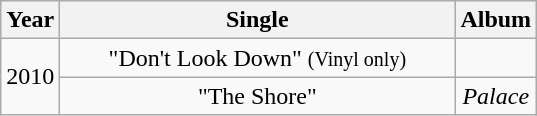<table class="wikitable" style="text-align:center;">
<tr>
<th scope="col">Year</th>
<th scope="col" style="width:16em;">Single</th>
<th scope="col">Album</th>
</tr>
<tr>
<td rowspan="2">2010</td>
<td scope="row">"Don't Look Down" <small>(Vinyl only)</small> </td>
<td></td>
</tr>
<tr>
<td scope="row">"The Shore" </td>
<td><em>Palace</em></td>
</tr>
</table>
